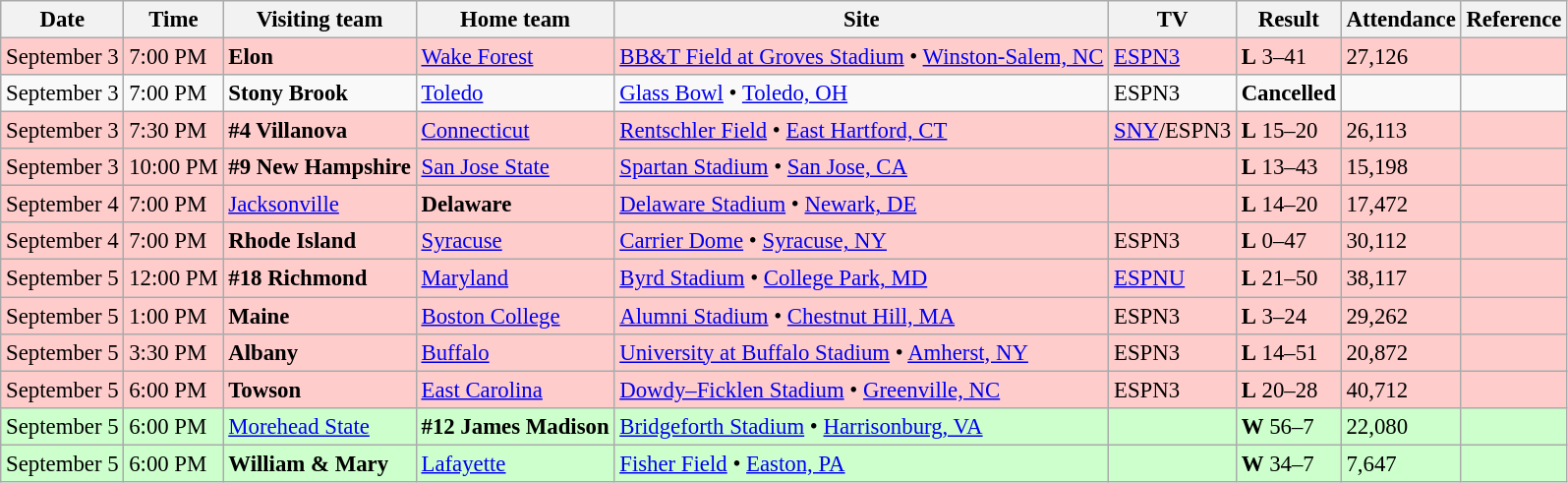<table class="wikitable" style="font-size:95%;">
<tr>
<th>Date</th>
<th>Time</th>
<th>Visiting team</th>
<th>Home team</th>
<th>Site</th>
<th>TV</th>
<th>Result</th>
<th>Attendance</th>
<th class="unsortable">Reference</th>
</tr>
<tr bgcolor=#ffcccc>
<td>September 3</td>
<td>7:00 PM</td>
<td><strong>Elon</strong></td>
<td><a href='#'>Wake Forest</a></td>
<td><a href='#'>BB&T Field at Groves Stadium</a> • <a href='#'>Winston-Salem, NC</a></td>
<td><a href='#'>ESPN3</a></td>
<td><strong>L</strong> 3–41</td>
<td>27,126</td>
<td></td>
</tr>
<tr bgcolor=>
<td>September 3</td>
<td>7:00 PM</td>
<td><strong>Stony Brook</strong></td>
<td><a href='#'>Toledo</a></td>
<td><a href='#'>Glass Bowl</a> • <a href='#'>Toledo, OH</a></td>
<td>ESPN3</td>
<td><strong>Cancelled</strong></td>
<td></td>
<td></td>
</tr>
<tr bgcolor=#ffcccc>
<td>September 3</td>
<td>7:30 PM</td>
<td><strong>#4 Villanova</strong></td>
<td><a href='#'>Connecticut</a></td>
<td><a href='#'>Rentschler Field</a> • <a href='#'>East Hartford, CT</a></td>
<td><a href='#'>SNY</a>/ESPN3</td>
<td><strong>L</strong> 15–20</td>
<td>26,113</td>
<td></td>
</tr>
<tr bgcolor=#ffcccc>
<td>September 3</td>
<td>10:00 PM</td>
<td><strong>#9 New Hampshire</strong></td>
<td><a href='#'>San Jose State</a></td>
<td><a href='#'>Spartan Stadium</a> • <a href='#'>San Jose, CA</a></td>
<td></td>
<td><strong>L</strong> 13–43</td>
<td>15,198</td>
<td></td>
</tr>
<tr bgcolor=#ffcccc>
<td>September 4</td>
<td>7:00 PM</td>
<td><a href='#'>Jacksonville</a></td>
<td><strong>Delaware</strong></td>
<td><a href='#'>Delaware Stadium</a> • <a href='#'>Newark, DE</a></td>
<td></td>
<td><strong>L</strong> 14–20</td>
<td>17,472</td>
<td></td>
</tr>
<tr bgcolor=#ffcccc>
<td>September 4</td>
<td>7:00 PM</td>
<td><strong>Rhode Island</strong></td>
<td><a href='#'>Syracuse</a></td>
<td><a href='#'>Carrier Dome</a> • <a href='#'>Syracuse, NY</a></td>
<td>ESPN3</td>
<td><strong>L</strong> 0–47</td>
<td>30,112</td>
<td></td>
</tr>
<tr bgcolor=#ffcccc>
<td>September 5</td>
<td>12:00 PM</td>
<td><strong>#18 Richmond</strong></td>
<td><a href='#'>Maryland</a></td>
<td><a href='#'>Byrd Stadium</a> • <a href='#'>College Park, MD</a></td>
<td><a href='#'>ESPNU</a></td>
<td><strong>L</strong> 21–50</td>
<td>38,117</td>
<td></td>
</tr>
<tr bgcolor=#ffcccc>
<td>September 5</td>
<td>1:00 PM</td>
<td><strong>Maine</strong></td>
<td><a href='#'>Boston College</a></td>
<td><a href='#'>Alumni Stadium</a> • <a href='#'>Chestnut Hill, MA</a></td>
<td>ESPN3</td>
<td><strong>L</strong> 3–24</td>
<td>29,262</td>
<td></td>
</tr>
<tr bgcolor=#ffcccc>
<td>September 5</td>
<td>3:30 PM</td>
<td><strong>Albany</strong></td>
<td><a href='#'>Buffalo</a></td>
<td><a href='#'>University at Buffalo Stadium</a> • <a href='#'>Amherst, NY</a></td>
<td>ESPN3</td>
<td><strong>L</strong> 14–51</td>
<td>20,872</td>
<td></td>
</tr>
<tr bgcolor=#ffcccc>
<td>September 5</td>
<td>6:00 PM</td>
<td><strong>Towson</strong></td>
<td><a href='#'>East Carolina</a></td>
<td><a href='#'>Dowdy–Ficklen Stadium</a> • <a href='#'>Greenville, NC</a></td>
<td>ESPN3</td>
<td><strong>L</strong> 20–28</td>
<td>40,712</td>
<td></td>
</tr>
<tr bgcolor=#ccffcc>
<td>September 5</td>
<td>6:00 PM</td>
<td><a href='#'>Morehead State</a></td>
<td><strong>#12 James Madison</strong></td>
<td><a href='#'>Bridgeforth Stadium</a> • <a href='#'>Harrisonburg, VA</a></td>
<td></td>
<td><strong>W</strong> 56–7</td>
<td>22,080</td>
<td></td>
</tr>
<tr bgcolor=#ccffcc>
<td>September 5</td>
<td>6:00 PM</td>
<td><strong>William & Mary</strong></td>
<td><a href='#'>Lafayette</a></td>
<td><a href='#'>Fisher Field</a> • <a href='#'>Easton, PA</a></td>
<td></td>
<td><strong>W</strong> 34–7</td>
<td>7,647</td>
<td></td>
</tr>
</table>
